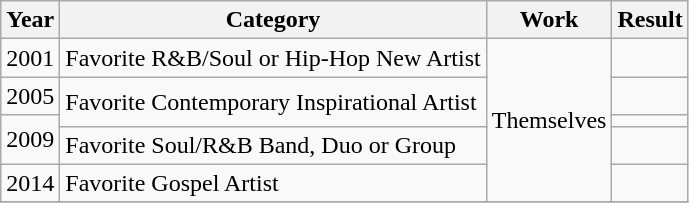<table class="wikitable">
<tr>
<th>Year</th>
<th>Category</th>
<th>Work</th>
<th>Result</th>
</tr>
<tr>
<td>2001</td>
<td>Favorite R&B/Soul or Hip-Hop New Artist</td>
<td rowspan="5">Themselves</td>
<td></td>
</tr>
<tr>
<td>2005</td>
<td rowspan="2">Favorite Contemporary Inspirational Artist</td>
<td></td>
</tr>
<tr>
<td rowspan="2">2009</td>
<td></td>
</tr>
<tr>
<td>Favorite Soul/R&B Band, Duo or Group</td>
<td></td>
</tr>
<tr>
<td>2014</td>
<td>Favorite Gospel Artist</td>
<td></td>
</tr>
<tr>
</tr>
</table>
